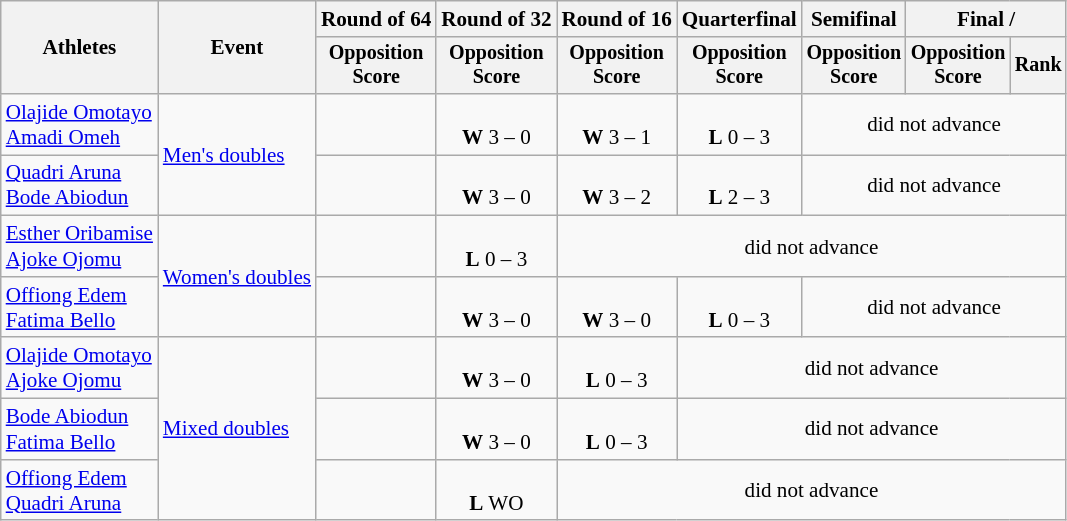<table class=wikitable style=font-size:88%;text-align:center>
<tr>
<th rowspan=2>Athletes</th>
<th rowspan=2>Event</th>
<th>Round of 64</th>
<th>Round of 32</th>
<th>Round of 16</th>
<th>Quarterfinal</th>
<th>Semifinal</th>
<th colspan=2>Final / </th>
</tr>
<tr style=font-size:95%>
<th>Opposition<br>Score</th>
<th>Opposition<br>Score</th>
<th>Opposition<br>Score</th>
<th>Opposition<br>Score</th>
<th>Opposition<br>Score</th>
<th>Opposition<br>Score</th>
<th>Rank</th>
</tr>
<tr>
<td align=left><a href='#'>Olajide Omotayo</a><br><a href='#'>Amadi Omeh</a></td>
<td align=left rowspan=2><a href='#'>Men's doubles</a></td>
<td></td>
<td><br><strong>W</strong> 3 – 0</td>
<td><br><strong>W</strong> 3 – 1</td>
<td><br><strong>L</strong> 0 – 3</td>
<td colspan=3>did not advance</td>
</tr>
<tr>
<td align=left><a href='#'>Quadri Aruna</a><br><a href='#'>Bode Abiodun</a></td>
<td></td>
<td><br><strong>W</strong> 3 – 0</td>
<td><br><strong>W</strong> 3 – 2</td>
<td><br><strong>L</strong> 2 – 3</td>
<td colspan=3>did not advance</td>
</tr>
<tr>
<td align=left><a href='#'>Esther Oribamise</a><br><a href='#'>Ajoke Ojomu</a></td>
<td align=left rowspan=2><a href='#'>Women's doubles</a></td>
<td></td>
<td><br><strong>L</strong> 0 – 3</td>
<td colspan=5>did not advance</td>
</tr>
<tr>
<td align=left><a href='#'>Offiong Edem</a><br><a href='#'>Fatima Bello</a></td>
<td></td>
<td><br><strong>W</strong> 3 – 0</td>
<td><br><strong>W</strong> 3 – 0</td>
<td><br><strong>L</strong> 0 – 3</td>
<td colspan=3>did not advance</td>
</tr>
<tr>
<td align=left><a href='#'>Olajide Omotayo</a><br><a href='#'>Ajoke Ojomu</a></td>
<td align=left rowspan=3><a href='#'>Mixed doubles</a></td>
<td></td>
<td><br><strong>W</strong> 3 – 0</td>
<td><br><strong>L</strong> 0 – 3</td>
<td colspan=4>did not advance</td>
</tr>
<tr>
<td align=left><a href='#'>Bode Abiodun</a><br><a href='#'>Fatima Bello</a></td>
<td></td>
<td><br><strong>W</strong> 3 – 0</td>
<td><br><strong>L</strong> 0 – 3</td>
<td colspan=4>did not advance</td>
</tr>
<tr>
<td align=left><a href='#'>Offiong Edem</a><br><a href='#'>Quadri Aruna</a></td>
<td></td>
<td><br><strong>L</strong> WO</td>
<td colspan=5>did not advance</td>
</tr>
</table>
